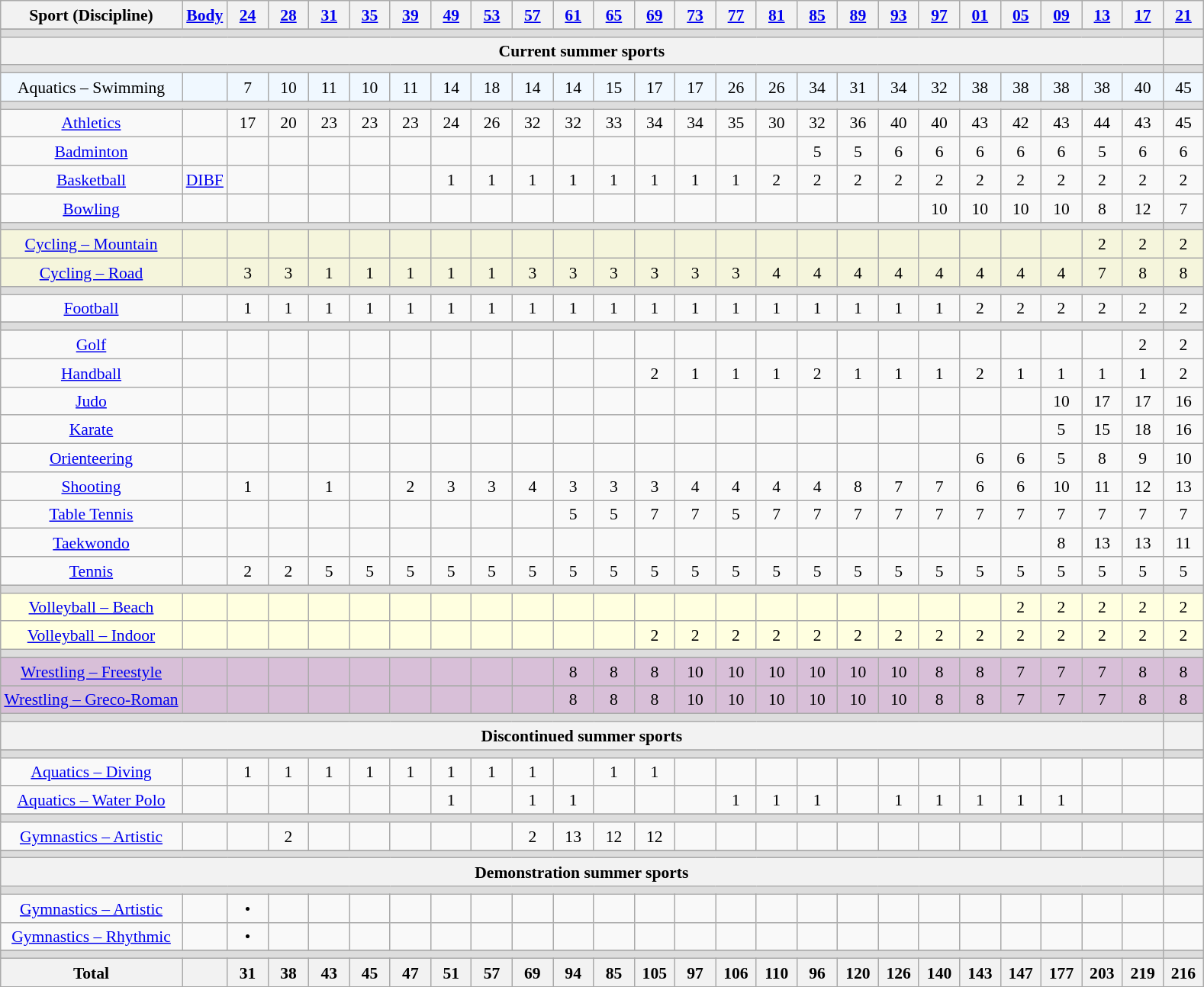<table class="wikitable collapsible" style="margin:0.5em auto;font-size:90%;line-height:1.25;text-align:center">
<tr>
<th>Sport (Discipline)</th>
<th><a href='#'>Body</a></th>
<th style="width:2em"><a href='#'>24</a></th>
<th style="width:2em"><a href='#'>28</a></th>
<th style="width:2em"><a href='#'>31</a></th>
<th style="width:2em"><a href='#'>35</a></th>
<th style="width:2em"><a href='#'>39</a></th>
<th style="width:2em"><a href='#'>49</a></th>
<th style="width:2em"><a href='#'>53</a></th>
<th style="width:2em"><a href='#'>57</a></th>
<th style="width:2em"><a href='#'>61</a></th>
<th style="width:2em"><a href='#'>65</a></th>
<th style="width:2em"><a href='#'>69</a></th>
<th style="width:2em"><a href='#'>73</a></th>
<th style="width:2em"><a href='#'>77</a></th>
<th style="width:2em"><a href='#'>81</a></th>
<th style="width:2em"><a href='#'>85</a></th>
<th style="width:2em"><a href='#'>89</a></th>
<th style="width:2em"><a href='#'>93</a></th>
<th style="width:2em"><a href='#'>97</a></th>
<th style="width:2em"><a href='#'>01</a></th>
<th style="width:2em"><a href='#'>05</a></th>
<th style="width:2em"><a href='#'>09</a></th>
<th style="width:2em"><a href='#'>13</a></th>
<th style="width:2em"><a href='#'>17</a></th>
<th style="width:2em"><a href='#'>21</a></th>
</tr>
<tr>
</tr>
<tr style="background:#ddd;">
<td colspan="25" style="font-size:0.2em; line-height:1px;"> </td>
<td></td>
</tr>
<tr>
<th colspan="25">Current summer sports</th>
<th></th>
</tr>
<tr style="background:#ddd;">
<td style="font-size:0.2em; line-height:1px;" colspan="25"> </td>
<td></td>
</tr>
<tr style="background:#f0f8ff;">
<td>Aquatics – Swimming</td>
<td></td>
<td>7</td>
<td>10</td>
<td>11</td>
<td>10</td>
<td>11</td>
<td>14</td>
<td>18</td>
<td>14</td>
<td>14</td>
<td>15</td>
<td>17</td>
<td>17</td>
<td>26</td>
<td>26</td>
<td>34</td>
<td>31</td>
<td>34</td>
<td>32</td>
<td>38</td>
<td>38</td>
<td>38</td>
<td>38</td>
<td>40</td>
<td>45</td>
</tr>
<tr style="background:#ddd;">
<td style="font-size:0.2em; line-height:1px;" colspan="25"> </td>
<td></td>
</tr>
<tr>
<td><a href='#'>Athletics</a></td>
<td></td>
<td>17</td>
<td>20</td>
<td>23</td>
<td>23</td>
<td>23</td>
<td>24</td>
<td>26</td>
<td>32</td>
<td>32</td>
<td>33</td>
<td>34</td>
<td>34</td>
<td>35</td>
<td>30</td>
<td>32</td>
<td>36</td>
<td>40</td>
<td>40</td>
<td>43</td>
<td>42</td>
<td>43</td>
<td>44</td>
<td>43</td>
<td>45</td>
</tr>
<tr>
<td><a href='#'>Badminton</a></td>
<td></td>
<td></td>
<td></td>
<td></td>
<td></td>
<td></td>
<td></td>
<td></td>
<td></td>
<td></td>
<td></td>
<td></td>
<td></td>
<td></td>
<td></td>
<td>5</td>
<td>5</td>
<td>6</td>
<td>6</td>
<td>6</td>
<td>6</td>
<td>6</td>
<td>5</td>
<td>6</td>
<td>6</td>
</tr>
<tr>
<td><a href='#'>Basketball</a></td>
<td><a href='#'>DIBF</a></td>
<td></td>
<td></td>
<td></td>
<td></td>
<td></td>
<td>1</td>
<td>1</td>
<td>1</td>
<td>1</td>
<td>1</td>
<td>1</td>
<td>1</td>
<td>1</td>
<td>2</td>
<td>2</td>
<td>2</td>
<td>2</td>
<td>2</td>
<td>2</td>
<td>2</td>
<td>2</td>
<td>2</td>
<td>2</td>
<td>2</td>
</tr>
<tr>
<td><a href='#'>Bowling</a></td>
<td></td>
<td></td>
<td></td>
<td></td>
<td></td>
<td></td>
<td></td>
<td></td>
<td></td>
<td></td>
<td></td>
<td></td>
<td></td>
<td></td>
<td></td>
<td></td>
<td></td>
<td></td>
<td>10</td>
<td>10</td>
<td>10</td>
<td>10</td>
<td>8</td>
<td>12</td>
<td>7</td>
</tr>
<tr style="background:#ddd;">
<td style="font-size:0.2em; line-height:1px;" colspan="25"> </td>
<td></td>
</tr>
<tr style="background:beige;">
<td><a href='#'>Cycling – Mountain</a></td>
<td></td>
<td></td>
<td></td>
<td></td>
<td></td>
<td></td>
<td></td>
<td></td>
<td></td>
<td></td>
<td></td>
<td></td>
<td></td>
<td></td>
<td></td>
<td></td>
<td></td>
<td></td>
<td></td>
<td></td>
<td></td>
<td></td>
<td>2</td>
<td>2</td>
<td>2</td>
</tr>
<tr style="background:beige;">
<td><a href='#'>Cycling – Road</a></td>
<td></td>
<td>3</td>
<td>3</td>
<td>1</td>
<td>1</td>
<td>1</td>
<td>1</td>
<td>1</td>
<td>3</td>
<td>3</td>
<td>3</td>
<td>3</td>
<td>3</td>
<td>3</td>
<td>4</td>
<td>4</td>
<td>4</td>
<td>4</td>
<td>4</td>
<td>4</td>
<td>4</td>
<td>4</td>
<td>7</td>
<td>8</td>
<td>8</td>
</tr>
<tr style="background:#ddd;">
<td style="font-size:0.2em; line-height:1px;" colspan="25"> </td>
<td></td>
</tr>
<tr>
<td><a href='#'>Football</a></td>
<td></td>
<td>1</td>
<td>1</td>
<td>1</td>
<td>1</td>
<td>1</td>
<td>1</td>
<td>1</td>
<td>1</td>
<td>1</td>
<td>1</td>
<td>1</td>
<td>1</td>
<td>1</td>
<td>1</td>
<td>1</td>
<td>1</td>
<td>1</td>
<td>1</td>
<td>2</td>
<td>2</td>
<td>2</td>
<td>2</td>
<td>2</td>
<td>2</td>
</tr>
<tr>
</tr>
<tr style="background:#ddd;">
<td colspan="25" style="font-size:0.2em; line-height:1px;"> </td>
<td></td>
</tr>
<tr>
<td><a href='#'>Golf</a></td>
<td></td>
<td></td>
<td></td>
<td></td>
<td></td>
<td></td>
<td></td>
<td></td>
<td></td>
<td></td>
<td></td>
<td></td>
<td></td>
<td></td>
<td></td>
<td></td>
<td></td>
<td></td>
<td></td>
<td></td>
<td></td>
<td></td>
<td></td>
<td>2</td>
<td>2</td>
</tr>
<tr>
<td><a href='#'>Handball</a></td>
<td></td>
<td></td>
<td></td>
<td></td>
<td></td>
<td></td>
<td></td>
<td></td>
<td></td>
<td></td>
<td></td>
<td>2</td>
<td>1</td>
<td>1</td>
<td>1</td>
<td>2</td>
<td>1</td>
<td>1</td>
<td>1</td>
<td>2</td>
<td>1</td>
<td>1</td>
<td>1</td>
<td>1</td>
<td>2</td>
</tr>
<tr>
<td><a href='#'>Judo</a></td>
<td></td>
<td></td>
<td></td>
<td></td>
<td></td>
<td></td>
<td></td>
<td></td>
<td></td>
<td></td>
<td></td>
<td></td>
<td></td>
<td></td>
<td></td>
<td></td>
<td></td>
<td></td>
<td></td>
<td></td>
<td></td>
<td>10</td>
<td>17</td>
<td>17</td>
<td>16</td>
</tr>
<tr>
<td><a href='#'>Karate</a></td>
<td></td>
<td></td>
<td></td>
<td></td>
<td></td>
<td></td>
<td></td>
<td></td>
<td></td>
<td></td>
<td></td>
<td></td>
<td></td>
<td></td>
<td></td>
<td></td>
<td></td>
<td></td>
<td></td>
<td></td>
<td></td>
<td>5</td>
<td>15</td>
<td>18</td>
<td>16</td>
</tr>
<tr>
<td><a href='#'>Orienteering</a></td>
<td></td>
<td></td>
<td></td>
<td></td>
<td></td>
<td></td>
<td></td>
<td></td>
<td></td>
<td></td>
<td></td>
<td></td>
<td></td>
<td></td>
<td></td>
<td></td>
<td></td>
<td></td>
<td></td>
<td>6</td>
<td>6</td>
<td>5</td>
<td>8</td>
<td>9</td>
<td>10</td>
</tr>
<tr>
<td><a href='#'>Shooting</a></td>
<td></td>
<td>1</td>
<td></td>
<td>1</td>
<td></td>
<td>2</td>
<td>3</td>
<td>3</td>
<td>4</td>
<td>3</td>
<td>3</td>
<td>3</td>
<td>4</td>
<td>4</td>
<td>4</td>
<td>4</td>
<td>8</td>
<td>7</td>
<td>7</td>
<td>6</td>
<td>6</td>
<td>10</td>
<td>11</td>
<td>12</td>
<td>13</td>
</tr>
<tr>
<td><a href='#'>Table Tennis</a></td>
<td></td>
<td></td>
<td></td>
<td></td>
<td></td>
<td></td>
<td></td>
<td></td>
<td></td>
<td>5</td>
<td>5</td>
<td>7</td>
<td>7</td>
<td>5</td>
<td>7</td>
<td>7</td>
<td>7</td>
<td>7</td>
<td>7</td>
<td>7</td>
<td>7</td>
<td>7</td>
<td>7</td>
<td>7</td>
<td>7</td>
</tr>
<tr>
<td><a href='#'>Taekwondo</a></td>
<td></td>
<td></td>
<td></td>
<td></td>
<td></td>
<td></td>
<td></td>
<td></td>
<td></td>
<td></td>
<td></td>
<td></td>
<td></td>
<td></td>
<td></td>
<td></td>
<td></td>
<td></td>
<td></td>
<td></td>
<td></td>
<td>8</td>
<td>13</td>
<td>13</td>
<td>11</td>
</tr>
<tr>
<td><a href='#'>Tennis</a></td>
<td></td>
<td>2</td>
<td>2</td>
<td>5</td>
<td>5</td>
<td>5</td>
<td>5</td>
<td>5</td>
<td>5</td>
<td>5</td>
<td>5</td>
<td>5</td>
<td>5</td>
<td>5</td>
<td>5</td>
<td>5</td>
<td>5</td>
<td>5</td>
<td>5</td>
<td>5</td>
<td>5</td>
<td>5</td>
<td>5</td>
<td>5</td>
<td>5</td>
</tr>
<tr style="background:#ddd;">
<td style="font-size:0.2em; line-height:1px;" colspan="25"> </td>
<td></td>
</tr>
<tr style="background:#ffffe0;">
<td><a href='#'>Volleyball – Beach</a></td>
<td></td>
<td></td>
<td></td>
<td></td>
<td></td>
<td></td>
<td></td>
<td></td>
<td></td>
<td></td>
<td></td>
<td></td>
<td></td>
<td></td>
<td></td>
<td></td>
<td></td>
<td></td>
<td></td>
<td></td>
<td>2</td>
<td>2</td>
<td>2</td>
<td>2</td>
<td>2</td>
</tr>
<tr style="background:#ffffe0;">
<td><a href='#'>Volleyball – Indoor</a></td>
<td></td>
<td></td>
<td></td>
<td></td>
<td></td>
<td></td>
<td></td>
<td></td>
<td></td>
<td></td>
<td></td>
<td>2</td>
<td>2</td>
<td>2</td>
<td>2</td>
<td>2</td>
<td>2</td>
<td>2</td>
<td>2</td>
<td>2</td>
<td>2</td>
<td>2</td>
<td>2</td>
<td>2</td>
<td>2</td>
</tr>
<tr style="background:#ddd;">
<td style="font-size:0.2em; line-height:1px;" colspan="25"> </td>
<td></td>
</tr>
<tr>
</tr>
<tr style="background:thistle;">
<td><a href='#'>Wrestling – Freestyle</a></td>
<td></td>
<td></td>
<td></td>
<td></td>
<td></td>
<td></td>
<td></td>
<td></td>
<td></td>
<td>8</td>
<td>8</td>
<td>8</td>
<td>10</td>
<td>10</td>
<td>10</td>
<td>10</td>
<td>10</td>
<td>10</td>
<td>8</td>
<td>8</td>
<td>7</td>
<td>7</td>
<td>7</td>
<td>8</td>
<td>8</td>
</tr>
<tr>
</tr>
<tr style="background:thistle;">
<td><a href='#'>Wrestling – Greco-Roman</a></td>
<td></td>
<td></td>
<td></td>
<td></td>
<td></td>
<td></td>
<td></td>
<td></td>
<td></td>
<td>8</td>
<td>8</td>
<td>8</td>
<td>10</td>
<td>10</td>
<td>10</td>
<td>10</td>
<td>10</td>
<td>10</td>
<td>8</td>
<td>8</td>
<td>7</td>
<td>7</td>
<td>7</td>
<td>8</td>
<td>8</td>
</tr>
<tr style="background:#ddd;">
<td colspan="25" style="font-size:0.2em; line-height:1px;"> </td>
<td></td>
</tr>
<tr>
<th colspan="25">Discontinued summer sports</th>
<th></th>
</tr>
<tr>
</tr>
<tr style="background:#ddd;">
<td style="font-size:0.2em; line-height:1px;" colspan="25"> </td>
<td></td>
</tr>
<tr>
<td><a href='#'>Aquatics – Diving</a></td>
<td></td>
<td>1</td>
<td>1</td>
<td>1</td>
<td>1</td>
<td>1</td>
<td>1</td>
<td>1</td>
<td>1</td>
<td></td>
<td>1</td>
<td>1</td>
<td></td>
<td></td>
<td></td>
<td></td>
<td></td>
<td></td>
<td></td>
<td></td>
<td></td>
<td></td>
<td></td>
<td></td>
<td></td>
</tr>
<tr>
<td><a href='#'>Aquatics – Water Polo</a></td>
<td></td>
<td></td>
<td></td>
<td></td>
<td></td>
<td></td>
<td>1</td>
<td></td>
<td>1</td>
<td>1</td>
<td></td>
<td></td>
<td></td>
<td>1</td>
<td>1</td>
<td>1</td>
<td></td>
<td>1</td>
<td>1</td>
<td>1</td>
<td>1</td>
<td>1</td>
<td></td>
<td></td>
<td></td>
</tr>
<tr>
</tr>
<tr style="background:#ddd;">
<td colspan="25" style="font-size:0.2em; line-height:1px;"> </td>
<td></td>
</tr>
<tr>
<td><a href='#'>Gymnastics – Artistic</a></td>
<td></td>
<td></td>
<td>2</td>
<td></td>
<td></td>
<td></td>
<td></td>
<td></td>
<td>2</td>
<td>13</td>
<td>12</td>
<td>12</td>
<td></td>
<td></td>
<td></td>
<td></td>
<td></td>
<td></td>
<td></td>
<td></td>
<td></td>
<td></td>
<td></td>
<td></td>
<td></td>
</tr>
<tr>
</tr>
<tr style="background:#ddd;">
<td colspan="25" style="font-size:0.2em; line-height:1px;"> </td>
<td></td>
</tr>
<tr>
<th colspan="25">Demonstration summer sports</th>
<th></th>
</tr>
<tr style="background:#ddd;">
<td style="font-size:0.2em; line-height:1px;" colspan="25"> </td>
<td></td>
</tr>
<tr>
<td><a href='#'>Gymnastics – Artistic</a></td>
<td></td>
<td>•</td>
<td></td>
<td></td>
<td></td>
<td></td>
<td></td>
<td></td>
<td></td>
<td></td>
<td></td>
<td></td>
<td></td>
<td></td>
<td></td>
<td></td>
<td></td>
<td></td>
<td></td>
<td></td>
<td></td>
<td></td>
<td></td>
<td></td>
<td></td>
</tr>
<tr>
<td><a href='#'>Gymnastics – Rhythmic</a></td>
<td></td>
<td>•</td>
<td></td>
<td></td>
<td></td>
<td></td>
<td></td>
<td></td>
<td></td>
<td></td>
<td></td>
<td></td>
<td></td>
<td></td>
<td></td>
<td></td>
<td></td>
<td></td>
<td></td>
<td></td>
<td></td>
<td></td>
<td></td>
<td></td>
<td></td>
</tr>
<tr>
</tr>
<tr style="background:#ddd;">
<td colspan="25" style="font-size:0.2em; line-height:1px;"> </td>
<td></td>
</tr>
<tr>
<th>Total</th>
<th></th>
<th>31</th>
<th>38</th>
<th>43</th>
<th>45</th>
<th>47</th>
<th>51</th>
<th>57</th>
<th>69</th>
<th>94</th>
<th>85</th>
<th>105</th>
<th>97</th>
<th>106</th>
<th>110</th>
<th>96</th>
<th>120</th>
<th>126</th>
<th>140</th>
<th>143</th>
<th>147</th>
<th>177</th>
<th>203</th>
<th>219</th>
<th>216</th>
</tr>
<tr>
</tr>
</table>
